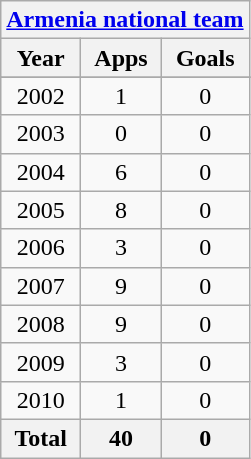<table class="wikitable" style="text-align:center">
<tr>
<th colspan=3><a href='#'>Armenia national team</a></th>
</tr>
<tr>
<th>Year</th>
<th>Apps</th>
<th>Goals</th>
</tr>
<tr>
</tr>
<tr>
<td>2002</td>
<td>1</td>
<td>0</td>
</tr>
<tr>
<td>2003</td>
<td>0</td>
<td>0</td>
</tr>
<tr>
<td>2004</td>
<td>6</td>
<td>0</td>
</tr>
<tr>
<td>2005</td>
<td>8</td>
<td>0</td>
</tr>
<tr>
<td>2006</td>
<td>3</td>
<td>0</td>
</tr>
<tr>
<td>2007</td>
<td>9</td>
<td>0</td>
</tr>
<tr>
<td>2008</td>
<td>9</td>
<td>0</td>
</tr>
<tr>
<td>2009</td>
<td>3</td>
<td>0</td>
</tr>
<tr>
<td>2010</td>
<td>1</td>
<td>0</td>
</tr>
<tr>
<th>Total</th>
<th>40</th>
<th>0</th>
</tr>
</table>
